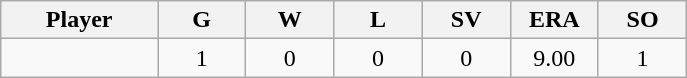<table class="wikitable sortable">
<tr>
<th bgcolor="#DDDDFF" width="16%">Player</th>
<th bgcolor="#DDDDFF" width="9%">G</th>
<th bgcolor="#DDDDFF" width="9%">W</th>
<th bgcolor="#DDDDFF" width="9%">L</th>
<th bgcolor="#DDDDFF" width="9%">SV</th>
<th bgcolor="#DDDDFF" width="9%">ERA</th>
<th bgcolor="#DDDDFF" width="9%">SO</th>
</tr>
<tr align="center">
<td></td>
<td>1</td>
<td>0</td>
<td>0</td>
<td>0</td>
<td>9.00</td>
<td>1</td>
</tr>
</table>
